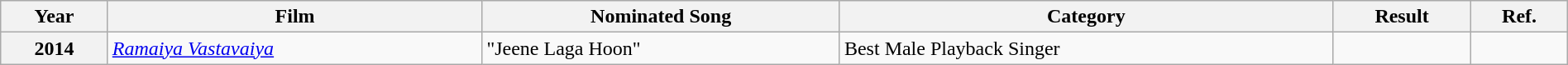<table class="wikitable plainrowhneaders" width="100%" "textcolor:#000;">
<tr>
<th>Year</th>
<th>Film</th>
<th>Nominated Song</th>
<th>Category</th>
<th>Result</th>
<th>Ref.</th>
</tr>
<tr>
<th>2014</th>
<td><em><a href='#'>Ramaiya Vastavaiya</a></em></td>
<td>"Jeene Laga Hoon"</td>
<td>Best Male Playback Singer</td>
<td></td>
<td></td>
</tr>
</table>
